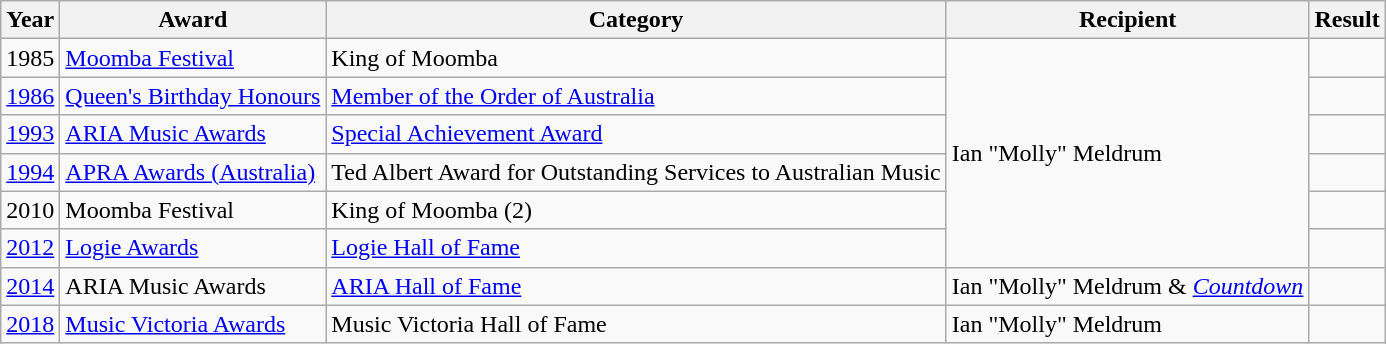<table class="wikitable">
<tr>
<th>Year</th>
<th>Award</th>
<th>Category</th>
<th>Recipient</th>
<th>Result</th>
</tr>
<tr>
<td>1985</td>
<td><a href='#'>Moomba Festival</a></td>
<td>King of Moomba</td>
<td Rowspan="6">Ian "Molly" Meldrum</td>
<td></td>
</tr>
<tr>
<td><a href='#'>1986</a></td>
<td><a href='#'>Queen's Birthday Honours</a></td>
<td><a href='#'>Member of the Order of Australia</a></td>
<td></td>
</tr>
<tr>
<td><a href='#'>1993</a></td>
<td><a href='#'>ARIA Music Awards</a></td>
<td><a href='#'>Special Achievement Award</a></td>
<td></td>
</tr>
<tr>
<td><a href='#'>1994</a></td>
<td><a href='#'>APRA Awards (Australia)</a></td>
<td>Ted Albert Award for Outstanding Services to Australian Music</td>
<td></td>
</tr>
<tr>
<td>2010</td>
<td>Moomba Festival</td>
<td>King of Moomba (2)</td>
<td></td>
</tr>
<tr>
<td><a href='#'>2012</a></td>
<td><a href='#'>Logie Awards</a></td>
<td><a href='#'>Logie Hall of Fame</a></td>
<td></td>
</tr>
<tr>
<td><a href='#'>2014</a></td>
<td>ARIA Music Awards</td>
<td><a href='#'>ARIA Hall of Fame</a></td>
<td>Ian "Molly" Meldrum & <em><a href='#'>Countdown</a></em></td>
<td></td>
</tr>
<tr>
<td><a href='#'>2018</a></td>
<td><a href='#'>Music Victoria Awards</a></td>
<td>Music Victoria Hall of Fame</td>
<td>Ian "Molly" Meldrum</td>
<td></td>
</tr>
</table>
